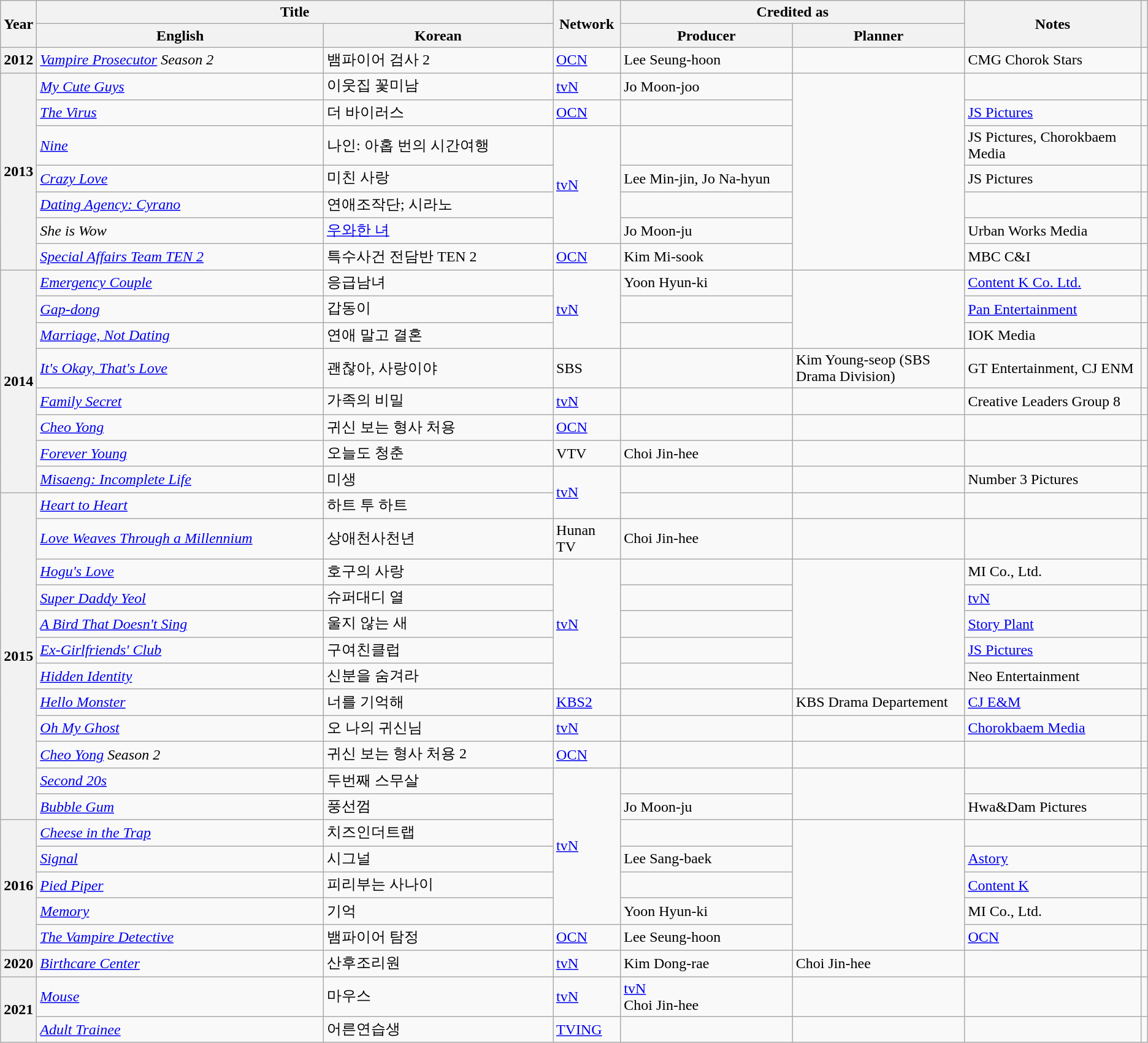<table class="wikitable sortable plainrowheaders">
<tr>
<th rowspan="2">Year</th>
<th colspan="2">Title</th>
<th rowspan="2">Network</th>
<th colspan="2">Credited as</th>
<th rowspan="2">Notes</th>
<th rowspan="2" class="unsortable"></th>
</tr>
<tr>
<th width="25%">English</th>
<th width="20%">Korean</th>
<th width="15%">Producer</th>
<th width="15%">Planner</th>
</tr>
<tr>
<th scope="row">2012</th>
<td><em><a href='#'>Vampire Prosecutor</a> Season 2</em></td>
<td>뱀파이어 검사 2</td>
<td><a href='#'>OCN</a></td>
<td>Lee Seung-hoon</td>
<td></td>
<td>CMG Chorok Stars</td>
<td></td>
</tr>
<tr>
<th rowspan="7" scope="row">2013</th>
<td><em><a href='#'>My Cute Guys</a></em></td>
<td>이웃집 꽃미남</td>
<td><a href='#'>tvN</a></td>
<td>Jo Moon-joo</td>
<td rowspan="7"></td>
<td></td>
<td></td>
</tr>
<tr>
<td><em><a href='#'>The Virus</a></em></td>
<td>더 바이러스</td>
<td><a href='#'>OCN</a></td>
<td></td>
<td><a href='#'>JS Pictures</a></td>
<td></td>
</tr>
<tr>
<td><em><a href='#'>Nine</a></em></td>
<td>나인: 아홉 번의 시간여행</td>
<td rowspan="4"><a href='#'>tvN</a></td>
<td></td>
<td>JS Pictures, Chorokbaem Media</td>
<td></td>
</tr>
<tr>
<td><em><a href='#'>Crazy Love</a></em></td>
<td>미친 사랑</td>
<td>Lee Min-jin, Jo Na-hyun</td>
<td>JS Pictures</td>
<td></td>
</tr>
<tr>
<td><em><a href='#'>Dating Agency: Cyrano</a></em></td>
<td>연애조작단; 시라노</td>
<td></td>
<td></td>
<td></td>
</tr>
<tr>
<td><em>She is Wow</em></td>
<td><a href='#'>우와한 녀</a></td>
<td>Jo Moon-ju</td>
<td>Urban Works Media</td>
<td></td>
</tr>
<tr>
<td><em><a href='#'>Special Affairs Team TEN 2</a></em></td>
<td>특수사건 전담반 TEN 2</td>
<td><a href='#'>OCN</a></td>
<td>Kim Mi-sook</td>
<td>MBC C&I</td>
<td></td>
</tr>
<tr>
<th rowspan="8" scope="row">2014</th>
<td><em><a href='#'>Emergency Couple</a></em></td>
<td>응급남녀</td>
<td rowspan="3"><a href='#'>tvN</a></td>
<td>Yoon Hyun-ki</td>
<td rowspan="3"></td>
<td><a href='#'>Content K Co. Ltd.</a></td>
<td></td>
</tr>
<tr>
<td><em><a href='#'>Gap-dong</a></em></td>
<td>갑동이</td>
<td></td>
<td><a href='#'>Pan Entertainment</a></td>
<td></td>
</tr>
<tr>
<td><em><a href='#'>Marriage, Not Dating</a></em></td>
<td>연애 말고 결혼</td>
<td></td>
<td>IOK Media</td>
<td></td>
</tr>
<tr>
<td><em><a href='#'>It's Okay, That's Love</a></em></td>
<td>괜찮아, 사랑이야</td>
<td>SBS</td>
<td></td>
<td>Kim Young-seop (SBS Drama Division)</td>
<td>GT Entertainment, CJ ENM</td>
<td></td>
</tr>
<tr>
<td><a href='#'><em>Family Secret</em></a></td>
<td>가족의 비밀</td>
<td><a href='#'>tvN</a></td>
<td></td>
<td></td>
<td>Creative Leaders Group 8</td>
<td></td>
</tr>
<tr>
<td><em><a href='#'>Cheo Yong</a></em></td>
<td>귀신 보는 형사 처용</td>
<td><a href='#'>OCN</a></td>
<td></td>
<td></td>
<td></td>
<td></td>
</tr>
<tr>
<td><a href='#'><em>Forever Young</em></a></td>
<td>오늘도 청춘</td>
<td>VTV</td>
<td>Choi Jin-hee</td>
<td></td>
<td></td>
<td></td>
</tr>
<tr>
<td><em><a href='#'>Misaeng: Incomplete Life</a></em></td>
<td>미생</td>
<td rowspan="2"><a href='#'>tvN</a></td>
<td></td>
<td></td>
<td>Number 3 Pictures</td>
<td></td>
</tr>
<tr>
<th rowspan="12" scope="row">2015</th>
<td><a href='#'><em>Heart to Heart</em></a></td>
<td>하트 투 하트</td>
<td></td>
<td></td>
<td></td>
<td></td>
</tr>
<tr>
<td><em><a href='#'>Love Weaves Through a Millennium</a></em></td>
<td>상애천사천년</td>
<td>Hunan TV</td>
<td>Choi Jin-hee</td>
<td></td>
<td></td>
<td></td>
</tr>
<tr>
<td><em><a href='#'>Hogu's Love</a></em></td>
<td>호구의 사랑</td>
<td rowspan="5"><a href='#'>tvN</a></td>
<td></td>
<td rowspan="5"></td>
<td>MI Co., Ltd.</td>
<td></td>
</tr>
<tr>
<td><em><a href='#'>Super Daddy Yeol</a></em></td>
<td>슈퍼대디 열</td>
<td></td>
<td><a href='#'>tvN</a></td>
<td></td>
</tr>
<tr>
<td><em><a href='#'>A Bird That Doesn't Sing</a></em></td>
<td>울지 않는 새</td>
<td></td>
<td><a href='#'>Story Plant</a></td>
<td></td>
</tr>
<tr>
<td><em><a href='#'>Ex-Girlfriends' Club</a></em></td>
<td>구여친클럽</td>
<td></td>
<td><a href='#'>JS Pictures</a></td>
<td></td>
</tr>
<tr>
<td><em><a href='#'>Hidden Identity</a></em></td>
<td>신분을 숨겨라</td>
<td></td>
<td>Neo Entertainment</td>
<td></td>
</tr>
<tr>
<td><em><a href='#'>Hello Monster</a></em></td>
<td>너를 기억해</td>
<td><a href='#'>KBS2</a></td>
<td></td>
<td>KBS Drama Departement</td>
<td><a href='#'>CJ E&M</a></td>
<td></td>
</tr>
<tr>
<td><a href='#'><em>Oh My Ghost</em></a></td>
<td>오 나의 귀신님</td>
<td><a href='#'>tvN</a></td>
<td></td>
<td></td>
<td><a href='#'>Chorokbaem Media</a></td>
<td></td>
</tr>
<tr>
<td><em><a href='#'>Cheo Yong</a> Season 2</em></td>
<td>귀신 보는 형사 처용 2</td>
<td><a href='#'>OCN</a></td>
<td></td>
<td></td>
<td></td>
<td></td>
</tr>
<tr>
<td><em><a href='#'>Second 20s</a></em></td>
<td>두번째 스무살</td>
<td rowspan="6"><a href='#'>tvN</a></td>
<td></td>
<td rowspan="2"></td>
<td></td>
<td></td>
</tr>
<tr>
<td><em><a href='#'>Bubble Gum</a></em></td>
<td>풍선껌</td>
<td>Jo Moon-ju</td>
<td>Hwa&Dam Pictures</td>
<td></td>
</tr>
<tr>
<th rowspan="5" scope="row">2016</th>
<td><em><a href='#'>Cheese in the Trap</a></em></td>
<td>치즈인더트랩</td>
<td></td>
<td rowspan="5"></td>
<td></td>
<td></td>
</tr>
<tr>
<td><em><a href='#'>Signal</a></em></td>
<td>시그널</td>
<td>Lee Sang-baek</td>
<td><a href='#'>Astory</a></td>
<td></td>
</tr>
<tr>
<td><em><a href='#'>Pied Piper</a></em></td>
<td>피리부는 사나이</td>
<td></td>
<td><a href='#'>Content K</a></td>
<td></td>
</tr>
<tr>
<td><em><a href='#'>Memory</a></em></td>
<td>기억</td>
<td>Yoon Hyun-ki</td>
<td>MI Co., Ltd.</td>
<td></td>
</tr>
<tr>
<td><em><a href='#'>The Vampire Detective</a></em></td>
<td>뱀파이어 탐정</td>
<td><a href='#'>OCN</a></td>
<td>Lee Seung-hoon</td>
<td><a href='#'>OCN</a></td>
<td></td>
</tr>
<tr>
<th scope="row">2020</th>
<td><em><a href='#'>Birthcare Center</a></em></td>
<td>산후조리원</td>
<td><a href='#'>tvN</a></td>
<td>Kim Dong-rae</td>
<td>Choi Jin-hee<br></td>
<td></td>
<td></td>
</tr>
<tr>
<th rowspan="2" scope="row">2021</th>
<td><a href='#'><em>Mouse</em></a></td>
<td>마우스</td>
<td><a href='#'>tvN</a></td>
<td><a href='#'>tvN</a><br>Choi Jin-hee</td>
<td></td>
<td></td>
<td><br></td>
</tr>
<tr>
<td><em><a href='#'>Adult Trainee</a></em></td>
<td>어른연습생</td>
<td><a href='#'>TVING</a></td>
<td></td>
<td></td>
<td></td>
<td></td>
</tr>
</table>
